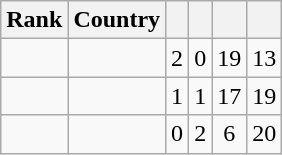<table class="wikitable sortable" style="text-align: center;">
<tr>
<th>Rank</th>
<th>Country</th>
<th></th>
<th></th>
<th></th>
<th></th>
</tr>
<tr>
<td></td>
<td align=left></td>
<td>2</td>
<td>0</td>
<td>19</td>
<td>13</td>
</tr>
<tr>
<td></td>
<td align=left></td>
<td>1</td>
<td>1</td>
<td>17</td>
<td>19</td>
</tr>
<tr>
<td></td>
<td align=left></td>
<td>0</td>
<td>2</td>
<td>6</td>
<td>20</td>
</tr>
</table>
